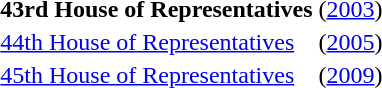<table id=toc style="float:right">
<tr>
<td><strong>43rd House of Representatives</strong></td>
<td>(<a href='#'>2003</a>)</td>
</tr>
<tr>
<td><a href='#'>44th House of Representatives</a></td>
<td>(<a href='#'>2005</a>)</td>
</tr>
<tr>
<td><a href='#'>45th House of Representatives</a></td>
<td>(<a href='#'>2009</a>)</td>
</tr>
</table>
